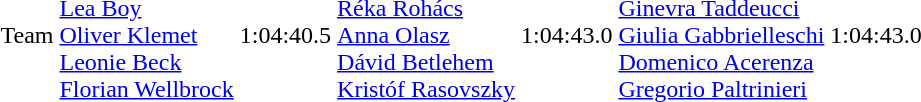<table>
<tr>
<td>Team<br></td>
<td><br><a href='#'>Lea Boy</a><br><a href='#'>Oliver Klemet</a><br><a href='#'>Leonie Beck</a><br><a href='#'>Florian Wellbrock</a></td>
<td>1:04:40.5</td>
<td><br><a href='#'>Réka Rohács</a><br><a href='#'>Anna Olasz</a><br><a href='#'>Dávid Betlehem</a><br><a href='#'>Kristóf Rasovszky</a></td>
<td>1:04:43.0</td>
<td><br><a href='#'>Ginevra Taddeucci</a><br><a href='#'>Giulia Gabbrielleschi</a><br><a href='#'>Domenico Acerenza</a><br><a href='#'>Gregorio Paltrinieri</a></td>
<td>1:04:43.0</td>
</tr>
</table>
